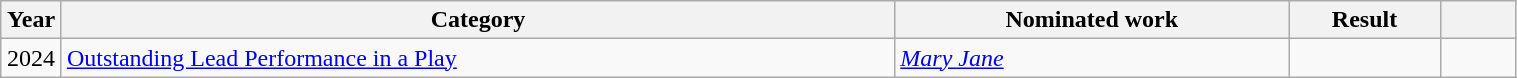<table class="wikitable" style="width:80%;">
<tr>
<th style="width:4%;">Year</th>
<th style="width:55%;">Category</th>
<th style="width:26%;">Nominated work</th>
<th style="width:10%;">Result</th>
<th width=5%></th>
</tr>
<tr>
<td align="center">2024</td>
<td><a href='#'>Outstanding Lead Performance in a Play</a></td>
<td><em><a href='#'>Mary Jane</a></em></td>
<td></td>
<td></td>
</tr>
</table>
